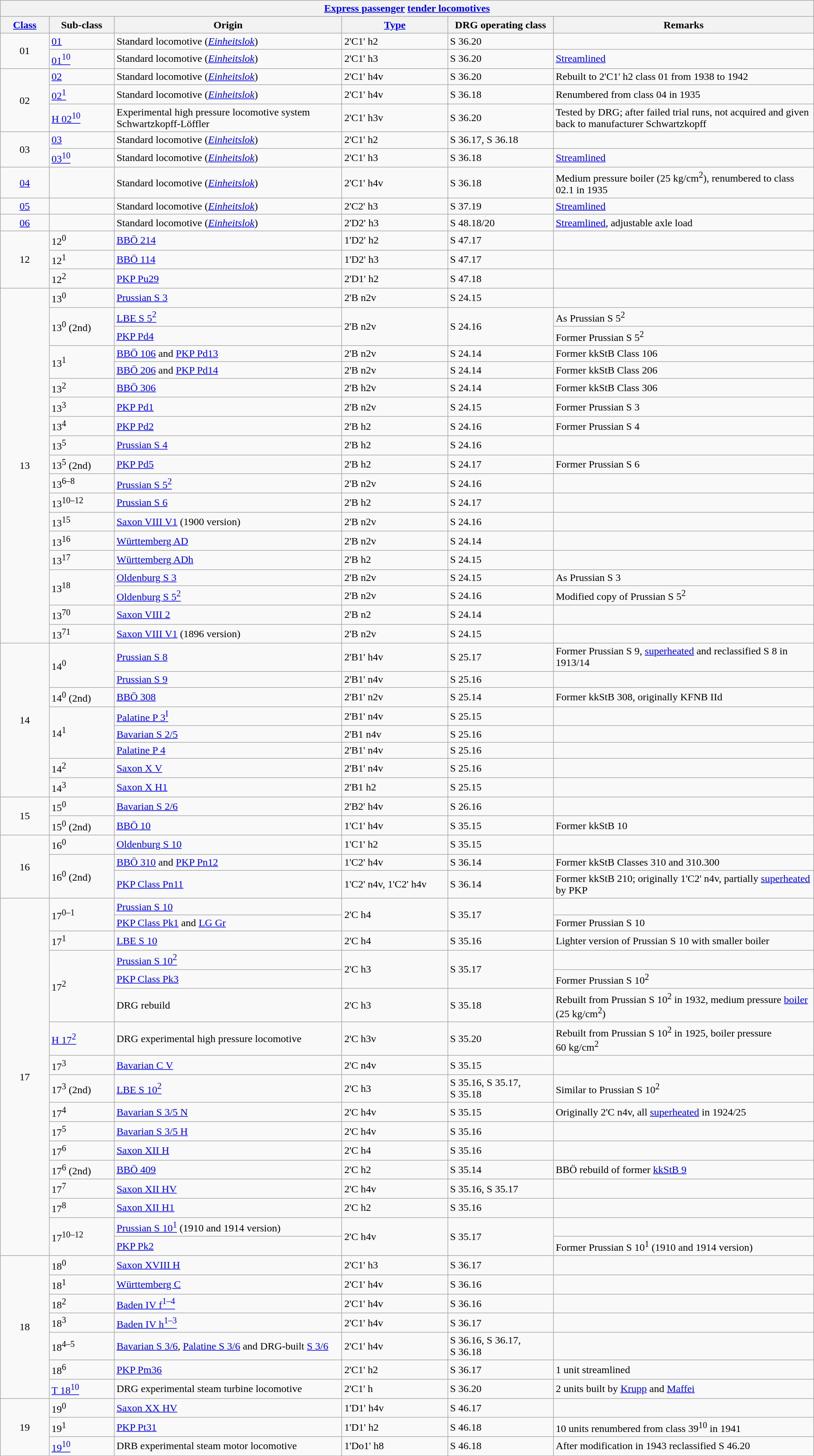<table class="wikitable" width="100%">
<tr>
<th colspan="6"><a href='#'>Express passenger</a> <a href='#'>tender locomotives</a></th>
</tr>
<tr>
<th width="6%"><a href='#'>Class</a></th>
<th width="8%">Sub-class</th>
<th width="28%">Origin</th>
<th width="13%"><a href='#'>Type</a></th>
<th width="13%">DRG operating class</th>
<th width="32%">Remarks</th>
</tr>
<tr>
<td align="center" rowspan="2">01</td>
<td><a href='#'>01</a></td>
<td>Standard locomotive (<a href='#'><em>Einheitslok</em></a>)</td>
<td>2'C1' h2</td>
<td>S 36.20</td>
<td></td>
</tr>
<tr>
<td><a href='#'>01<sup>10</sup></a></td>
<td>Standard locomotive (<a href='#'><em>Einheitslok</em></a>)</td>
<td>2'C1' h3</td>
<td>S 36.20</td>
<td><a href='#'>Streamlined</a></td>
</tr>
<tr>
<td rowspan="3" align="center">02</td>
<td><a href='#'>02</a></td>
<td>Standard locomotive (<a href='#'><em>Einheitslok</em></a>)</td>
<td>2'C1' h4v</td>
<td>S 36.20</td>
<td>Rebuilt to 2'C1' h2 class 01 from 1938 to 1942</td>
</tr>
<tr>
<td><a href='#'>02<sup>1</sup></a></td>
<td>Standard locomotive (<a href='#'><em>Einheitslok</em></a>)</td>
<td>2'C1' h4v</td>
<td>S 36.18</td>
<td>Renumbered from class 04 in 1935</td>
</tr>
<tr>
<td><a href='#'>H 02<sup>10</sup></a></td>
<td>Experimental high pressure locomotive system Schwartzkopff-Löffler</td>
<td>2'C1' h3v</td>
<td>S 36.20</td>
<td>Tested by DRG; after failed trial runs, not acquired and given back to manufacturer Schwartzkopff</td>
</tr>
<tr>
<td align="center" rowspan="2">03</td>
<td><a href='#'>03</a></td>
<td>Standard locomotive (<a href='#'><em>Einheitslok</em></a>)</td>
<td>2'C1' h2</td>
<td>S 36.17, S 36.18</td>
<td></td>
</tr>
<tr>
<td><a href='#'>03<sup>10</sup></a></td>
<td>Standard locomotive (<a href='#'><em>Einheitslok</em></a>)</td>
<td>2'C1' h3</td>
<td>S 36.18</td>
<td><a href='#'>Streamlined</a></td>
</tr>
<tr>
<td align="center"><a href='#'>04</a></td>
<td></td>
<td>Standard locomotive (<a href='#'><em>Einheitslok</em></a>)</td>
<td>2'C1' h4v</td>
<td>S 36.18</td>
<td>Medium pressure boiler (25 kg/cm<sup>2</sup>), renumbered to class 02.1 in 1935</td>
</tr>
<tr>
<td align="center"><a href='#'>05</a></td>
<td></td>
<td>Standard locomotive (<a href='#'><em>Einheitslok</em></a>)</td>
<td>2'C2' h3</td>
<td>S 37.19</td>
<td><a href='#'>Streamlined</a></td>
</tr>
<tr>
<td align="center"><a href='#'>06</a></td>
<td></td>
<td>Standard locomotive (<a href='#'><em>Einheitslok</em></a>)</td>
<td>2'D2' h3</td>
<td>S 48.18/20</td>
<td><a href='#'>Streamlined</a>, adjustable axle load</td>
</tr>
<tr>
<td align="center" rowspan="3">12</td>
<td>12<sup>0</sup></td>
<td><a href='#'>BBÖ 214</a></td>
<td>1'D2' h2</td>
<td>S 47.17</td>
<td></td>
</tr>
<tr>
<td>12<sup>1</sup></td>
<td><a href='#'>BBÖ 114</a></td>
<td>1'D2' h3</td>
<td>S 47.17</td>
<td></td>
</tr>
<tr>
<td>12<sup>2</sup></td>
<td><a href='#'>PKP Pu29</a></td>
<td>2'D1' h2</td>
<td>S 47.18</td>
<td></td>
</tr>
<tr>
<td align="center" rowspan="19">13</td>
<td>13<sup>0</sup></td>
<td><a href='#'>Prussian S 3</a></td>
<td>2'B n2v</td>
<td>S 24.15</td>
<td></td>
</tr>
<tr>
<td rowspan="2">13<sup>0</sup> (2nd)</td>
<td><a href='#'>LBE S 5<sup>2</sup></a></td>
<td rowspan="2">2'B n2v</td>
<td rowspan="2">S 24.16</td>
<td>As Prussian S 5<sup>2</sup></td>
</tr>
<tr>
<td><a href='#'>PKP Pd4</a></td>
<td>Former Prussian S 5<sup>2</sup></td>
</tr>
<tr>
<td rowspan="2">13<sup>1</sup></td>
<td><a href='#'>BBÖ 106</a> and <a href='#'>PKP Pd13</a></td>
<td>2'B n2v</td>
<td>S 24.14</td>
<td>Former kkStB Class 106</td>
</tr>
<tr>
<td><a href='#'>BBÖ 206</a> and <a href='#'>PKP Pd14</a></td>
<td>2'B n2v</td>
<td>S 24.14</td>
<td>Former kkStB Class 206</td>
</tr>
<tr>
<td>13<sup>2</sup></td>
<td><a href='#'>BBÖ 306</a></td>
<td>2'B h2v</td>
<td>S 24.14</td>
<td>Former kkStB Class 306</td>
</tr>
<tr>
<td>13<sup>3</sup></td>
<td><a href='#'>PKP Pd1</a></td>
<td>2'B n2v</td>
<td>S 24.15</td>
<td>Former Prussian S 3</td>
</tr>
<tr>
<td>13<sup>4</sup></td>
<td><a href='#'>PKP Pd2</a></td>
<td>2'B h2</td>
<td>S 24.16</td>
<td>Former Prussian S 4</td>
</tr>
<tr>
<td>13<sup>5</sup></td>
<td><a href='#'>Prussian S 4</a></td>
<td>2'B h2</td>
<td>S 24.16</td>
<td></td>
</tr>
<tr>
<td>13<sup>5</sup> (2nd)</td>
<td><a href='#'>PKP Pd5</a></td>
<td>2'B h2</td>
<td>S 24.17</td>
<td>Former Prussian S 6</td>
</tr>
<tr>
<td>13<sup>6–8</sup></td>
<td><a href='#'>Prussian S 5<sup>2</sup></a></td>
<td>2'B n2v</td>
<td>S 24.16</td>
<td></td>
</tr>
<tr>
<td>13<sup>10–12</sup></td>
<td><a href='#'>Prussian S 6</a></td>
<td>2'B h2</td>
<td>S 24.17</td>
<td></td>
</tr>
<tr>
<td>13<sup>15</sup></td>
<td><a href='#'>Saxon VIII V1</a> (1900 version)</td>
<td>2'B n2v</td>
<td>S 24.16</td>
<td></td>
</tr>
<tr>
<td>13<sup>16</sup></td>
<td><a href='#'>Württemberg AD</a></td>
<td>2'B n2v</td>
<td>S 24.14</td>
<td></td>
</tr>
<tr>
<td>13<sup>17</sup></td>
<td><a href='#'>Württemberg ADh</a></td>
<td>2'B h2</td>
<td>S 24.15</td>
<td></td>
</tr>
<tr>
<td rowspan="2">13<sup>18</sup></td>
<td><a href='#'>Oldenburg S 3</a></td>
<td>2'B n2v</td>
<td>S 24.15</td>
<td>As Prussian S 3</td>
</tr>
<tr>
<td><a href='#'>Oldenburg S 5<sup>2</sup></a></td>
<td>2'B n2v</td>
<td>S 24.16</td>
<td>Modified copy of Prussian S 5<sup>2</sup></td>
</tr>
<tr>
<td>13<sup>70</sup></td>
<td><a href='#'>Saxon VIII 2</a></td>
<td>2'B n2</td>
<td>S 24.14</td>
<td></td>
</tr>
<tr>
<td>13<sup>71</sup></td>
<td><a href='#'>Saxon VIII V1</a> (1896 version)</td>
<td>2'B n2v</td>
<td>S 24.15</td>
<td></td>
</tr>
<tr>
<td align="center" rowspan="8">14</td>
<td rowspan="2">14<sup>0</sup></td>
<td><a href='#'>Prussian S 8</a></td>
<td>2'B1' h4v</td>
<td>S 25.17</td>
<td>Former Prussian S 9, <a href='#'>superheated</a> and reclassified S 8 in 1913/14</td>
</tr>
<tr>
<td><a href='#'>Prussian S 9</a></td>
<td>2'B1' n4v</td>
<td>S 25.16</td>
<td></td>
</tr>
<tr>
<td>14<sup>0</sup> (2nd)</td>
<td><a href='#'>BBÖ 308</a></td>
<td>2'B1' n2v</td>
<td>S 25.14</td>
<td>Former kkStB 308, originally KFNB IId</td>
</tr>
<tr>
<td rowspan="3">14<sup>1</sup></td>
<td><a href='#'>Palatine P 3<sup>I</sup></a></td>
<td>2'B1' n4v</td>
<td>S 25.15</td>
<td></td>
</tr>
<tr>
<td><a href='#'>Bavarian S 2/5</a></td>
<td>2'B1 n4v</td>
<td>S 25.16</td>
<td></td>
</tr>
<tr>
<td><a href='#'>Palatine P 4</a></td>
<td>2'B1' n4v</td>
<td>S 25.16</td>
<td></td>
</tr>
<tr>
<td>14<sup>2</sup></td>
<td><a href='#'>Saxon X V</a></td>
<td>2'B1' n4v</td>
<td>S 25.16</td>
<td></td>
</tr>
<tr>
<td>14<sup>3</sup></td>
<td><a href='#'>Saxon X H1</a></td>
<td>2'B1 h2</td>
<td>S 25.15</td>
<td></td>
</tr>
<tr>
<td align="center" rowspan="2">15</td>
<td>15<sup>0</sup></td>
<td><a href='#'>Bavarian S 2/6</a></td>
<td>2'B2' h4v</td>
<td>S 26.16</td>
<td></td>
</tr>
<tr>
<td>15<sup>0</sup> (2nd)</td>
<td><a href='#'>BBÖ 10</a></td>
<td>1'C1' h4v</td>
<td>S 35.15</td>
<td>Former kkStB 10</td>
</tr>
<tr>
<td align="center" rowspan="3">16</td>
<td>16<sup>0</sup></td>
<td><a href='#'>Oldenburg S 10</a></td>
<td>1'C1' h2</td>
<td>S 35.15</td>
<td></td>
</tr>
<tr>
<td rowspan="2">16<sup>0</sup> (2nd)</td>
<td><a href='#'>BBÖ 310</a> and <a href='#'>PKP Pn12</a></td>
<td>1'C2' h4v</td>
<td>S 36.14</td>
<td>Former kkStB Classes 310 and 310.300</td>
</tr>
<tr>
<td><a href='#'>PKP Class Pn11</a></td>
<td>1'C2' n4v, 1'C2' h4v</td>
<td>S 36.14</td>
<td>Former kkStB 210; originally 1'C2' n4v, partially <a href='#'>superheated</a> by PKP</td>
</tr>
<tr id="Class 17">
<td align="center" rowspan=17>17</td>
<td rowspan="2">17<sup>0–1</sup></td>
<td><a href='#'>Prussian S 10</a></td>
<td rowspan="2">2'C h4</td>
<td rowspan="2">S 35.17</td>
<td></td>
</tr>
<tr>
<td><a href='#'>PKP Class Pk1</a> and <a href='#'>LG Gr</a></td>
<td>Former Prussian S 10</td>
</tr>
<tr>
<td>17<sup>1</sup></td>
<td><a href='#'>LBE S 10</a></td>
<td>2'C h4</td>
<td>S 35.16</td>
<td>Lighter version of Prussian S 10 with smaller boiler</td>
</tr>
<tr>
<td rowspan="3">17<sup>2</sup></td>
<td><a href='#'>Prussian S 10<sup>2</sup></a></td>
<td rowspan="2">2'C h3</td>
<td rowspan="2">S 35.17</td>
<td></td>
</tr>
<tr>
<td><a href='#'>PKP Class Pk3</a></td>
<td>Former Prussian S 10<sup>2</sup></td>
</tr>
<tr>
<td>DRG rebuild</td>
<td>2'C h3</td>
<td>S 35.18</td>
<td>Rebuilt from Prussian S 10<sup>2</sup> in 1932, medium pressure <a href='#'>boiler</a> (25 kg/cm<sup>2</sup>)</td>
</tr>
<tr>
<td><a href='#'>H 17<sup>2</sup></a></td>
<td>DRG experimental high pressure locomotive</td>
<td>2'C h3v</td>
<td>S 35.20</td>
<td>Rebuilt from Prussian S 10<sup>2</sup> in 1925, boiler pressure 60 kg/cm<sup>2</sup></td>
</tr>
<tr>
<td>17<sup>3</sup></td>
<td><a href='#'>Bavarian C V</a></td>
<td>2'C n4v</td>
<td>S 35.15</td>
<td></td>
</tr>
<tr>
<td>17<sup>3</sup> (2nd)</td>
<td><a href='#'>LBE S 10<sup>2</sup></a></td>
<td>2'C h3</td>
<td>S 35.16, S 35.17, S 35.18</td>
<td>Similar to Prussian S 10<sup>2</sup></td>
</tr>
<tr>
<td>17<sup>4</sup></td>
<td><a href='#'>Bavarian S 3/5 N</a></td>
<td>2'C h4v</td>
<td>S 35.15</td>
<td>Originally 2'C n4v, all <a href='#'>superheated</a> in 1924/25</td>
</tr>
<tr>
<td>17<sup>5</sup></td>
<td><a href='#'>Bavarian S 3/5 H</a></td>
<td>2'C h4v</td>
<td>S 35.16</td>
<td></td>
</tr>
<tr>
<td>17<sup>6</sup></td>
<td><a href='#'>Saxon XII H</a></td>
<td>2'C h4</td>
<td>S 35.16</td>
<td></td>
</tr>
<tr>
<td>17<sup>6</sup> (2nd)</td>
<td><a href='#'>BBÖ 409</a></td>
<td>2'C h2</td>
<td>S 35.14</td>
<td>BBÖ rebuild of former <a href='#'>kkStB 9</a></td>
</tr>
<tr>
<td>17<sup>7</sup></td>
<td><a href='#'>Saxon XII HV</a></td>
<td>2'C h4v</td>
<td>S 35.16, S 35.17</td>
<td></td>
</tr>
<tr>
<td>17<sup>8</sup></td>
<td><a href='#'>Saxon XII H1</a></td>
<td>2'C h2</td>
<td>S 35.16</td>
<td></td>
</tr>
<tr>
<td rowspan="2">17<sup>10–12</sup></td>
<td><a href='#'>Prussian S 10<sup>1</sup></a> (1910 and 1914 version)</td>
<td rowspan="2">2'C h4v</td>
<td rowspan="2">S 35.17</td>
<td></td>
</tr>
<tr>
<td><a href='#'>PKP Pk2</a></td>
<td>Former Prussian S 10<sup>1</sup> (1910 and 1914 version)</td>
</tr>
<tr>
<td align="center" rowspan="7">18</td>
<td>18<sup>0</sup></td>
<td><a href='#'>Saxon XVIII H</a></td>
<td>2'C1' h3</td>
<td>S 36.17</td>
<td></td>
</tr>
<tr>
<td>18<sup>1</sup></td>
<td><a href='#'>Württemberg C</a></td>
<td>2'C1' h4v</td>
<td>S 36.16</td>
<td></td>
</tr>
<tr>
<td>18<sup>2</sup></td>
<td><a href='#'>Baden IV f<sup>1–4</sup></a></td>
<td>2'C1' h4v</td>
<td>S 36.16</td>
<td></td>
</tr>
<tr>
<td>18<sup>3</sup></td>
<td><a href='#'>Baden IV h<sup>1–3</sup></a></td>
<td>2'C1' h4v</td>
<td>S 36.17</td>
<td></td>
</tr>
<tr>
<td>18<sup>4–5</sup></td>
<td><a href='#'>Bavarian S 3/6</a>, <a href='#'>Palatine S 3/6</a> and DRG-built <a href='#'>S 3/6</a></td>
<td>2'C1' h4v</td>
<td>S 36.16, S 36.17, S 36.18</td>
<td></td>
</tr>
<tr>
<td>18<sup>6</sup></td>
<td><a href='#'>PKP Pm36</a></td>
<td>2'C1' h2</td>
<td>S 36.17</td>
<td>1 unit streamlined</td>
</tr>
<tr>
<td><a href='#'>T 18<sup>10</sup></a></td>
<td>DRG experimental steam turbine locomotive</td>
<td>2'C1' h</td>
<td>S 36.20</td>
<td>2 units built by <a href='#'>Krupp</a> and <a href='#'>Maffei</a></td>
</tr>
<tr>
<td align="center" rowspan="3">19</td>
<td>19<sup>0</sup></td>
<td><a href='#'>Saxon XX HV</a></td>
<td>1'D1' h4v</td>
<td>S 46.17</td>
<td></td>
</tr>
<tr>
<td>19<sup>1</sup></td>
<td><a href='#'>PKP Pt31</a></td>
<td>1'D1' h2</td>
<td>S 46.18</td>
<td>10 units renumbered from class 39<sup>10</sup> in 1941</td>
</tr>
<tr>
<td><a href='#'>19<sup>10</sup></a></td>
<td>DRB experimental steam motor locomotive</td>
<td>1'Do1' h8</td>
<td>S 46.18</td>
<td>After modification in 1943 reclassified S 46.20</td>
</tr>
</table>
